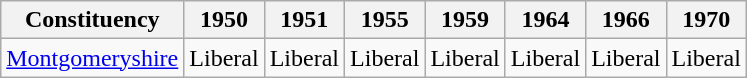<table class="wikitable sortable">
<tr>
<th>Constituency</th>
<th>1950</th>
<th>1951</th>
<th>1955</th>
<th>1959</th>
<th>1964</th>
<th>1966</th>
<th>1970</th>
</tr>
<tr>
<td><a href='#'>Montgomeryshire</a></td>
<td bgcolor=>Liberal</td>
<td bgcolor=>Liberal</td>
<td bgcolor=>Liberal</td>
<td bgcolor=>Liberal</td>
<td bgcolor=>Liberal</td>
<td bgcolor=>Liberal</td>
<td bgcolor=>Liberal</td>
</tr>
</table>
